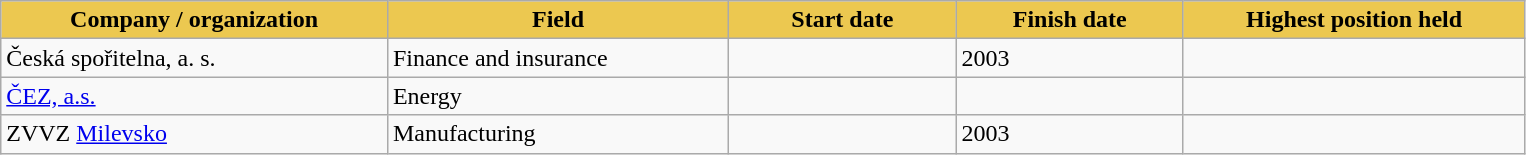<table class="wikitable sortable">
<tr>
<th style="width: 17%; background: #ecc850;">Company / organization</th>
<th style="width: 15%; background: #ecc850;">Field</th>
<th style="width: 10%; background: #ecc850;">Start date</th>
<th style="width: 10%; background: #ecc850;">Finish date</th>
<th style="width: 15%; background: #ecc850;">Highest position held</th>
</tr>
<tr>
<td>Česká spořitelna, a. s.</td>
<td>Finance and insurance</td>
<td></td>
<td>2003</td>
<td></td>
</tr>
<tr>
<td><a href='#'>ČEZ, a.s.</a></td>
<td>Energy</td>
<td></td>
<td></td>
<td></td>
</tr>
<tr>
<td>ZVVZ <a href='#'>Milevsko</a></td>
<td>Manufacturing</td>
<td></td>
<td>2003</td>
<td></td>
</tr>
</table>
